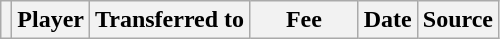<table class="wikitable plainrowheaders sortable">
<tr>
<th></th>
<th scope="col">Player</th>
<th>Transferred to</th>
<th style="width: 65px;">Fee</th>
<th scope="col">Date</th>
<th scope="col">Source</th>
</tr>
</table>
